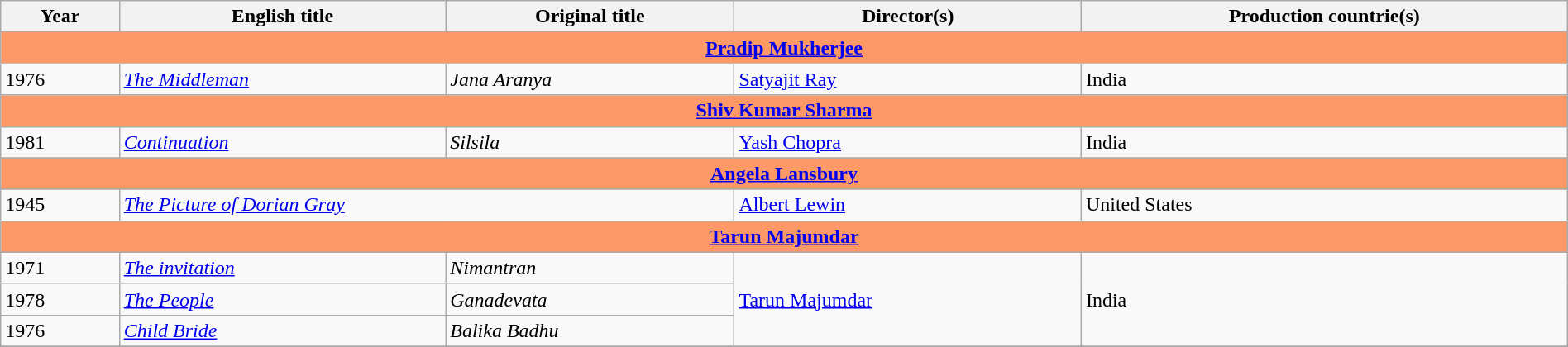<table class="sortable wikitable" style="width:100%; margin-bottom:4px" cellpadding="5">
<tr>
<th scope="col">Year</th>
<th scope="col">English title</th>
<th scope="col">Original title</th>
<th scope="col">Director(s)</th>
<th scope="col">Production countrie(s)</th>
</tr>
<tr>
<th colspan="5" style="background:#FD9966"><a href='#'>Pradip Mukherjee</a></th>
</tr>
<tr>
<td>1976</td>
<td><em><a href='#'>The Middleman</a></em></td>
<td><em>Jana Aranya</em></td>
<td><a href='#'>Satyajit Ray</a></td>
<td>India</td>
</tr>
<tr>
<th colspan="5" style="background:#FD9966"><a href='#'>Shiv Kumar Sharma</a></th>
</tr>
<tr>
<td>1981</td>
<td><em><a href='#'>Continuation</a></em></td>
<td><em>Silsila</em></td>
<td><a href='#'>Yash Chopra</a></td>
<td>India</td>
</tr>
<tr>
<th colspan="5" style="background:#FD9966"><a href='#'>Angela Lansbury</a></th>
</tr>
<tr>
<td>1945</td>
<td colspan="2"><em><a href='#'>The Picture of Dorian Gray</a></em></td>
<td><a href='#'>Albert Lewin</a></td>
<td>United States</td>
</tr>
<tr>
<th colspan="5" style="background:#FD9966"><a href='#'>Tarun Majumdar</a></th>
</tr>
<tr>
<td>1971</td>
<td><em><a href='#'>The invitation</a></em></td>
<td><em>Nimantran</em></td>
<td rowspan=3><a href='#'>Tarun Majumdar</a></td>
<td rowspan=3>India</td>
</tr>
<tr>
<td>1978</td>
<td><em><a href='#'>The People</a></em></td>
<td><em>Ganadevata</em></td>
</tr>
<tr>
<td>1976</td>
<td><em><a href='#'>Child Bride</a></em></td>
<td><em>Balika Badhu</em></td>
</tr>
<tr>
</tr>
</table>
